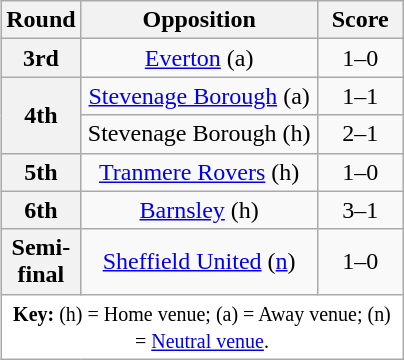<table class="wikitable plainrowheaders" style="text-align:center;margin-left:1em;float:right">
<tr>
<th width="25">Round</th>
<th width="150">Opposition</th>
<th width="50">Score</th>
</tr>
<tr>
<th scope=row style="text-align:center">3rd</th>
<td><a href='#'>Everton</a> (a)</td>
<td>1–0</td>
</tr>
<tr>
<th scope=row style="text-align:center" rowspan="2">4th</th>
<td><a href='#'>Stevenage Borough</a> (a)</td>
<td>1–1</td>
</tr>
<tr>
<td>Stevenage Borough (h)</td>
<td>2–1</td>
</tr>
<tr>
<th scope=row style="text-align:center">5th</th>
<td><a href='#'>Tranmere Rovers</a> (h)</td>
<td>1–0</td>
</tr>
<tr>
<th scope=row style="text-align:center">6th</th>
<td><a href='#'>Barnsley</a> (h)</td>
<td>3–1</td>
</tr>
<tr>
<th scope=row style="text-align:center">Semi-final</th>
<td><a href='#'>Sheffield United</a> (<a href='#'>n</a>)</td>
<td>1–0</td>
</tr>
<tr>
<td colspan="3" style="background-color:white;"><small><strong>Key:</strong> (h) = Home venue; (a) = Away venue; (n) = <a href='#'>Neutral venue</a>.</small></td>
</tr>
</table>
